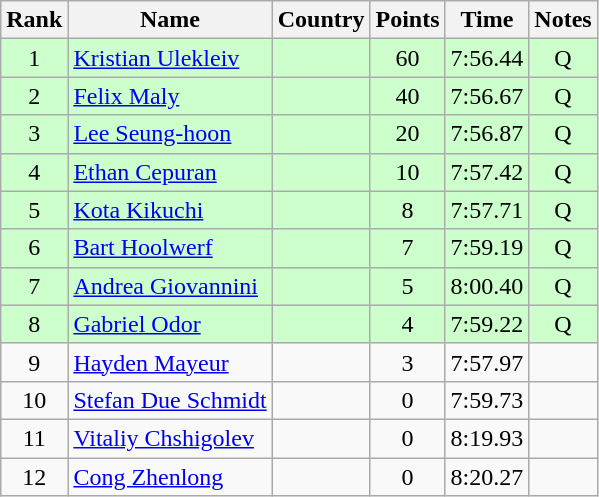<table class="wikitable sortable" style="text-align:center">
<tr>
<th>Rank</th>
<th>Name</th>
<th>Country</th>
<th>Points</th>
<th>Time</th>
<th>Notes</th>
</tr>
<tr bgcolor=ccffcc>
<td>1</td>
<td align=left><a href='#'>Kristian Ulekleiv</a></td>
<td align=left></td>
<td>60</td>
<td>7:56.44</td>
<td>Q</td>
</tr>
<tr bgcolor=ccffcc>
<td>2</td>
<td align=left><a href='#'>Felix Maly</a></td>
<td align=left></td>
<td>40</td>
<td>7:56.67</td>
<td>Q</td>
</tr>
<tr bgcolor=ccffcc>
<td>3</td>
<td align=left><a href='#'>Lee Seung-hoon</a></td>
<td align=left></td>
<td>20</td>
<td>7:56.87</td>
<td>Q</td>
</tr>
<tr bgcolor=ccffcc>
<td>4</td>
<td align=left><a href='#'>Ethan Cepuran</a></td>
<td align=left></td>
<td>10</td>
<td>7:57.42</td>
<td>Q</td>
</tr>
<tr bgcolor=ccffcc>
<td>5</td>
<td align=left><a href='#'>Kota Kikuchi</a></td>
<td align=left></td>
<td>8</td>
<td>7:57.71</td>
<td>Q</td>
</tr>
<tr bgcolor=ccffcc>
<td>6</td>
<td align=left><a href='#'>Bart Hoolwerf</a></td>
<td align=left></td>
<td>7</td>
<td>7:59.19</td>
<td>Q</td>
</tr>
<tr bgcolor=ccffcc>
<td>7</td>
<td align=left><a href='#'>Andrea Giovannini</a></td>
<td align=left></td>
<td>5</td>
<td>8:00.40</td>
<td>Q</td>
</tr>
<tr bgcolor=ccffcc>
<td>8</td>
<td align=left><a href='#'>Gabriel Odor</a></td>
<td align=left></td>
<td>4</td>
<td>7:59.22</td>
<td>Q</td>
</tr>
<tr>
<td>9</td>
<td align=left><a href='#'>Hayden Mayeur</a></td>
<td align=left></td>
<td>3</td>
<td>7:57.97</td>
<td></td>
</tr>
<tr>
<td>10</td>
<td align=left><a href='#'>Stefan Due Schmidt</a></td>
<td align=left></td>
<td>0</td>
<td>7:59.73</td>
<td></td>
</tr>
<tr>
<td>11</td>
<td align=left><a href='#'>Vitaliy Chshigolev</a></td>
<td align=left></td>
<td>0</td>
<td>8:19.93</td>
<td></td>
</tr>
<tr>
<td>12</td>
<td align=left><a href='#'>Cong Zhenlong</a></td>
<td align=left></td>
<td>0</td>
<td>8:20.27</td>
<td></td>
</tr>
</table>
